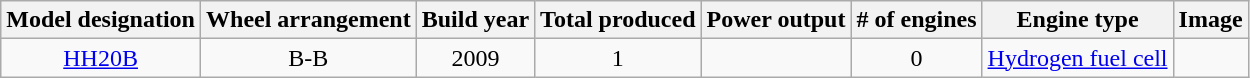<table class="wikitable" border="1">
<tr>
<th>Model designation</th>
<th>Wheel arrangement</th>
<th>Build year</th>
<th>Total produced</th>
<th>Power output</th>
<th># of engines</th>
<th>Engine type</th>
<th>Image</th>
</tr>
<tr align="center">
<td><a href='#'>HH20B</a></td>
<td>B-B</td>
<td>2009</td>
<td>1</td>
<td></td>
<td>0</td>
<td><a href='#'>Hydrogen fuel cell</a></td>
<td></td>
</tr>
</table>
